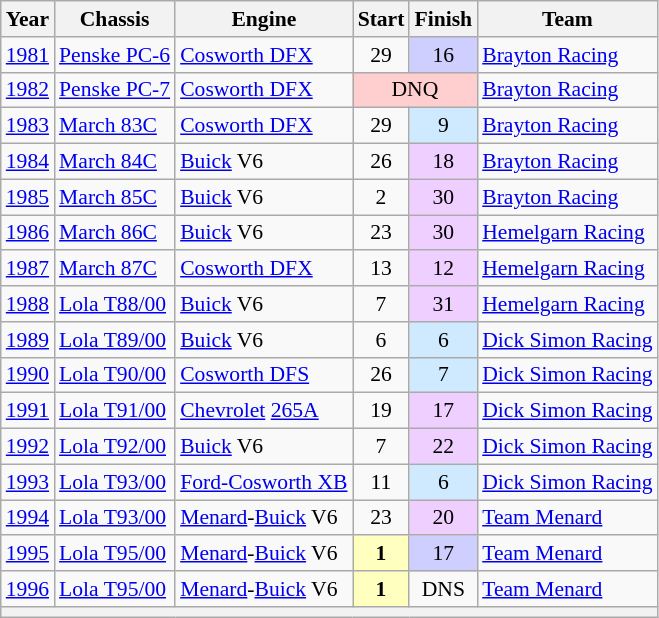<table class="wikitable" style="font-size: 90%;">
<tr>
<th>Year</th>
<th>Chassis</th>
<th>Engine</th>
<th>Start</th>
<th>Finish</th>
<th>Team</th>
</tr>
<tr>
<td><a href='#'>1981</a></td>
<td><a href='#'>Penske PC-6</a></td>
<td><a href='#'>Cosworth DFX</a></td>
<td align=center>29</td>
<td align=center style="background:#CFCFFF;">16</td>
<td><a href='#'>Brayton Racing</a></td>
</tr>
<tr>
<td><a href='#'>1982</a></td>
<td><a href='#'>Penske PC-7</a></td>
<td><a href='#'>Cosworth DFX</a></td>
<td colspan=2 align=center style="background:#FFCFCF;">DNQ</td>
<td><a href='#'>Brayton Racing</a></td>
</tr>
<tr>
<td><a href='#'>1983</a></td>
<td><a href='#'>March 83C</a></td>
<td><a href='#'>Cosworth DFX</a></td>
<td align=center>29</td>
<td align=center style="background:#CFEAFF;">9</td>
<td><a href='#'>Brayton Racing</a></td>
</tr>
<tr>
<td><a href='#'>1984</a></td>
<td><a href='#'>March 84C</a></td>
<td><a href='#'>Buick</a> V6</td>
<td align=center>26</td>
<td align=center style="background:#EFCFFF;">18</td>
<td><a href='#'>Brayton Racing</a></td>
</tr>
<tr>
<td><a href='#'>1985</a></td>
<td><a href='#'>March 85C</a></td>
<td><a href='#'>Buick</a> V6</td>
<td align=center>2</td>
<td align=center style="background:#EFCFFF;">30</td>
<td><a href='#'>Brayton Racing</a></td>
</tr>
<tr>
<td><a href='#'>1986</a></td>
<td><a href='#'>March 86C</a></td>
<td><a href='#'>Buick</a> V6</td>
<td align=center>23</td>
<td align=center style="background:#EFCFFF;">30</td>
<td><a href='#'>Hemelgarn Racing</a></td>
</tr>
<tr>
<td><a href='#'>1987</a></td>
<td><a href='#'>March 87C</a></td>
<td><a href='#'>Cosworth DFX</a></td>
<td align=center>13</td>
<td align=center style="background:#EFCFFF;">12</td>
<td><a href='#'>Hemelgarn Racing</a></td>
</tr>
<tr>
<td><a href='#'>1988</a></td>
<td><a href='#'>Lola T88/00</a></td>
<td><a href='#'>Buick</a> V6</td>
<td align=center>7</td>
<td align=center style="background:#EFCFFF;">31</td>
<td><a href='#'>Hemelgarn Racing</a></td>
</tr>
<tr>
<td><a href='#'>1989</a></td>
<td><a href='#'>Lola T89/00</a></td>
<td><a href='#'>Buick</a> V6</td>
<td align=center>6</td>
<td align=center style="background:#CFEAFF;">6</td>
<td><a href='#'>Dick Simon Racing</a></td>
</tr>
<tr>
<td><a href='#'>1990</a></td>
<td><a href='#'>Lola T90/00</a></td>
<td><a href='#'>Cosworth DFS</a></td>
<td align=center>26</td>
<td align=center style="background:#CFEAFF;">7</td>
<td><a href='#'>Dick Simon Racing</a></td>
</tr>
<tr>
<td><a href='#'>1991</a></td>
<td><a href='#'>Lola T91/00</a></td>
<td><a href='#'>Chevrolet</a> <a href='#'>265A</a></td>
<td align=center>19</td>
<td align=center style="background:#EFCFFF;">17</td>
<td><a href='#'>Dick Simon Racing</a></td>
</tr>
<tr>
<td><a href='#'>1992</a></td>
<td><a href='#'>Lola T92/00</a></td>
<td><a href='#'>Buick</a> V6</td>
<td align=center>7</td>
<td align=center style="background:#EFCFFF;">22</td>
<td><a href='#'>Dick Simon Racing</a></td>
</tr>
<tr>
<td><a href='#'>1993</a></td>
<td><a href='#'>Lola T93/00</a></td>
<td><a href='#'>Ford-Cosworth XB</a></td>
<td align=center>11</td>
<td align=center style="background:#CFEAFF;">6</td>
<td><a href='#'>Dick Simon Racing</a></td>
</tr>
<tr>
<td><a href='#'>1994</a></td>
<td><a href='#'>Lola T93/00</a></td>
<td><a href='#'>Menard</a>-<a href='#'>Buick</a> V6</td>
<td align=center>23</td>
<td align=center style="background:#EFCFFF;">20</td>
<td><a href='#'>Team Menard</a></td>
</tr>
<tr>
<td><a href='#'>1995</a></td>
<td><a href='#'>Lola T95/00</a></td>
<td><a href='#'>Menard</a>-<a href='#'>Buick</a> V6</td>
<td align=center style="background:#FFFFBF;"><strong>1</strong></td>
<td align=center style="background:#CFCFFF;">17</td>
<td><a href='#'>Team Menard</a></td>
</tr>
<tr>
<td><a href='#'>1996</a></td>
<td><a href='#'>Lola T95/00</a></td>
<td><a href='#'>Menard</a>-<a href='#'>Buick</a> V6</td>
<td align=center style="background:#FFFFBF;"><strong>1</strong></td>
<td align=center>DNS</td>
<td><a href='#'>Team Menard</a></td>
</tr>
<tr>
<th colspan="6"></th>
</tr>
</table>
